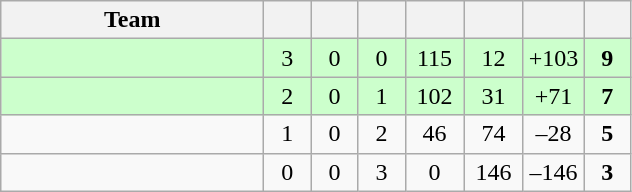<table class="wikitable" style="text-align:center;">
<tr>
<th style="width:10.5em;">Team</th>
<th style="width:1.5em;"></th>
<th style="width:1.5em;"></th>
<th style="width:1.5em;"></th>
<th style="width:2.0em;"></th>
<th style="width:2.0em;"></th>
<th style="width:2.0em;"></th>
<th style="width:1.5em;"></th>
</tr>
<tr bgcolor="#cfc">
<td align="left"></td>
<td>3</td>
<td>0</td>
<td>0</td>
<td>115</td>
<td>12</td>
<td>+103</td>
<td><strong>9</strong></td>
</tr>
<tr bgcolor="#cfc">
<td align="left"></td>
<td>2</td>
<td>0</td>
<td>1</td>
<td>102</td>
<td>31</td>
<td>+71</td>
<td><strong>7</strong></td>
</tr>
<tr>
<td align="left"></td>
<td>1</td>
<td>0</td>
<td>2</td>
<td>46</td>
<td>74</td>
<td>–28</td>
<td><strong>5</strong></td>
</tr>
<tr>
<td align="left"></td>
<td>0</td>
<td>0</td>
<td>3</td>
<td>0</td>
<td>146</td>
<td>–146</td>
<td><strong>3</strong></td>
</tr>
</table>
